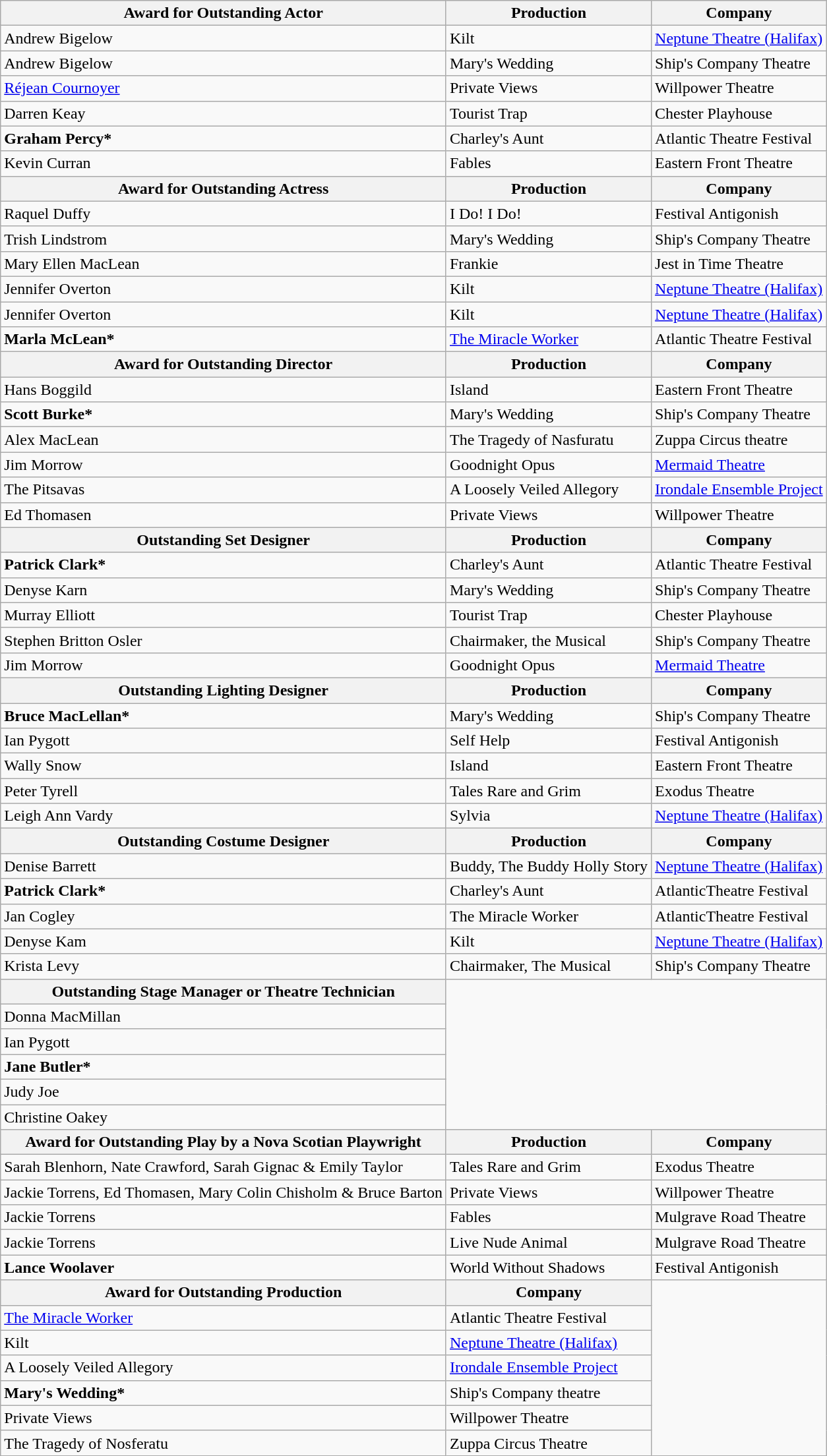<table class="wikitable">
<tr>
<th>Award for Outstanding Actor</th>
<th>Production</th>
<th>Company</th>
</tr>
<tr>
<td>Andrew Bigelow</td>
<td>Kilt</td>
<td><a href='#'>Neptune Theatre (Halifax)</a></td>
</tr>
<tr>
<td>Andrew Bigelow</td>
<td>Mary's Wedding</td>
<td>Ship's Company Theatre</td>
</tr>
<tr>
<td><a href='#'>Réjean Cournoyer</a></td>
<td>Private Views</td>
<td>Willpower Theatre</td>
</tr>
<tr>
<td>Darren Keay</td>
<td>Tourist Trap</td>
<td>Chester Playhouse</td>
</tr>
<tr>
<td><strong>Graham Percy*</strong></td>
<td>Charley's Aunt</td>
<td>Atlantic Theatre Festival</td>
</tr>
<tr>
<td>Kevin Curran</td>
<td>Fables</td>
<td>Eastern Front Theatre</td>
</tr>
<tr>
<th>Award for Outstanding Actress</th>
<th>Production</th>
<th>Company</th>
</tr>
<tr>
<td>Raquel Duffy</td>
<td>I Do! I Do!</td>
<td>Festival Antigonish</td>
</tr>
<tr>
<td>Trish Lindstrom</td>
<td>Mary's Wedding</td>
<td>Ship's Company Theatre</td>
</tr>
<tr>
<td>Mary Ellen MacLean</td>
<td>Frankie</td>
<td>Jest in Time Theatre</td>
</tr>
<tr>
<td>Jennifer Overton</td>
<td>Kilt</td>
<td><a href='#'>Neptune Theatre (Halifax)</a></td>
</tr>
<tr>
<td>Jennifer Overton</td>
<td>Kilt</td>
<td><a href='#'>Neptune Theatre (Halifax)</a></td>
</tr>
<tr>
<td><strong>Marla McLean*</strong></td>
<td><a href='#'>The Miracle Worker</a></td>
<td>Atlantic Theatre Festival</td>
</tr>
<tr>
<th>Award for Outstanding Director</th>
<th>Production</th>
<th>Company</th>
</tr>
<tr>
<td>Hans Boggild</td>
<td>Island</td>
<td>Eastern Front Theatre</td>
</tr>
<tr>
<td><strong>Scott Burke*</strong></td>
<td>Mary's Wedding</td>
<td>Ship's Company Theatre</td>
</tr>
<tr>
<td>Alex MacLean</td>
<td>The Tragedy of Nasfuratu</td>
<td>Zuppa Circus theatre</td>
</tr>
<tr>
<td>Jim Morrow</td>
<td>Goodnight Opus</td>
<td><a href='#'>Mermaid Theatre</a></td>
</tr>
<tr>
<td>The Pitsavas</td>
<td>A Loosely Veiled Allegory</td>
<td><a href='#'>Irondale Ensemble Project</a></td>
</tr>
<tr>
<td>Ed Thomasen</td>
<td>Private Views</td>
<td>Willpower Theatre</td>
</tr>
<tr>
<th>Outstanding Set Designer</th>
<th>Production</th>
<th>Company</th>
</tr>
<tr>
<td><strong>Patrick Clark*</strong></td>
<td>Charley's Aunt</td>
<td>Atlantic Theatre Festival</td>
</tr>
<tr>
<td>Denyse Karn</td>
<td>Mary's Wedding</td>
<td>Ship's Company Theatre</td>
</tr>
<tr>
<td>Murray Elliott</td>
<td>Tourist Trap</td>
<td>Chester Playhouse</td>
</tr>
<tr>
<td>Stephen Britton Osler</td>
<td>Chairmaker, the Musical</td>
<td>Ship's Company Theatre</td>
</tr>
<tr>
<td>Jim Morrow</td>
<td>Goodnight Opus</td>
<td><a href='#'>Mermaid Theatre</a></td>
</tr>
<tr>
<th>Outstanding Lighting Designer</th>
<th>Production</th>
<th>Company</th>
</tr>
<tr>
<td><strong>Bruce MacLellan*</strong></td>
<td>Mary's Wedding</td>
<td>Ship's Company Theatre</td>
</tr>
<tr>
<td>Ian Pygott</td>
<td>Self Help</td>
<td>Festival Antigonish</td>
</tr>
<tr>
<td>Wally Snow</td>
<td>Island</td>
<td>Eastern Front Theatre</td>
</tr>
<tr>
<td>Peter Tyrell</td>
<td>Tales Rare and Grim</td>
<td>Exodus Theatre</td>
</tr>
<tr>
<td>Leigh Ann Vardy</td>
<td>Sylvia</td>
<td><a href='#'>Neptune Theatre (Halifax)</a></td>
</tr>
<tr>
<th>Outstanding Costume Designer</th>
<th>Production</th>
<th>Company</th>
</tr>
<tr>
<td>Denise Barrett</td>
<td>Buddy, The Buddy Holly Story</td>
<td><a href='#'>Neptune Theatre (Halifax)</a></td>
</tr>
<tr>
<td><strong>Patrick Clark*</strong></td>
<td>Charley's Aunt</td>
<td>AtlanticTheatre Festival</td>
</tr>
<tr>
<td>Jan Cogley</td>
<td>The Miracle Worker</td>
<td>AtlanticTheatre Festival</td>
</tr>
<tr>
<td>Denyse Kam</td>
<td>Kilt</td>
<td><a href='#'>Neptune Theatre (Halifax)</a></td>
</tr>
<tr>
<td>Krista Levy</td>
<td>Chairmaker, The Musical</td>
<td>Ship's Company Theatre</td>
</tr>
<tr>
<th>Outstanding Stage Manager or Theatre Technician</th>
</tr>
<tr>
<td>Donna MacMillan</td>
</tr>
<tr>
<td>Ian Pygott</td>
</tr>
<tr>
<td><strong>Jane Butler*</strong></td>
</tr>
<tr>
<td>Judy Joe</td>
</tr>
<tr>
<td>Christine Oakey</td>
</tr>
<tr>
<th>Award for Outstanding Play by a Nova Scotian Playwright</th>
<th>Production</th>
<th>Company</th>
</tr>
<tr>
<td>Sarah Blenhorn, Nate Crawford, Sarah Gignac & Emily Taylor</td>
<td>Tales Rare and Grim</td>
<td>Exodus Theatre</td>
</tr>
<tr>
<td>Jackie Torrens, Ed Thomasen, Mary Colin Chisholm & Bruce Barton</td>
<td>Private Views</td>
<td>Willpower Theatre</td>
</tr>
<tr>
<td>Jackie Torrens</td>
<td>Fables</td>
<td>Mulgrave Road Theatre</td>
</tr>
<tr>
<td>Jackie Torrens</td>
<td>Live Nude Animal</td>
<td>Mulgrave Road Theatre</td>
</tr>
<tr>
<td><strong>Lance Woolaver</strong></td>
<td>World Without Shadows</td>
<td>Festival Antigonish</td>
</tr>
<tr>
<th>Award for Outstanding Production</th>
<th>Company</th>
</tr>
<tr>
<td><a href='#'>The Miracle Worker</a></td>
<td>Atlantic Theatre Festival</td>
</tr>
<tr>
<td>Kilt</td>
<td><a href='#'>Neptune Theatre (Halifax)</a></td>
</tr>
<tr>
<td>A Loosely Veiled Allegory</td>
<td><a href='#'>Irondale Ensemble Project</a></td>
</tr>
<tr>
<td><strong>Mary's Wedding*</strong></td>
<td>Ship's Company theatre</td>
</tr>
<tr>
<td>Private Views</td>
<td>Willpower Theatre</td>
</tr>
<tr>
<td>The Tragedy of Nosferatu</td>
<td>Zuppa Circus Theatre</td>
</tr>
</table>
